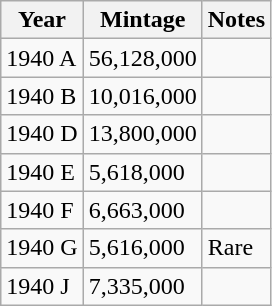<table class="wikitable">
<tr 1 PFG>
<th scope="col">Year</th>
<th scope="col">Mintage</th>
<th scope="col">Notes</th>
</tr>
<tr>
<td>1940 A</td>
<td>56,128,000</td>
<td></td>
</tr>
<tr>
<td>1940 B</td>
<td>10,016,000</td>
<td></td>
</tr>
<tr>
<td>1940 D</td>
<td>13,800,000</td>
<td></td>
</tr>
<tr>
<td>1940 E</td>
<td>5,618,000</td>
<td></td>
</tr>
<tr>
<td>1940 F</td>
<td>6,663,000</td>
<td></td>
</tr>
<tr>
<td>1940 G</td>
<td>5,616,000</td>
<td>Rare</td>
</tr>
<tr>
<td>1940 J</td>
<td>7,335,000</td>
<td></td>
</tr>
</table>
